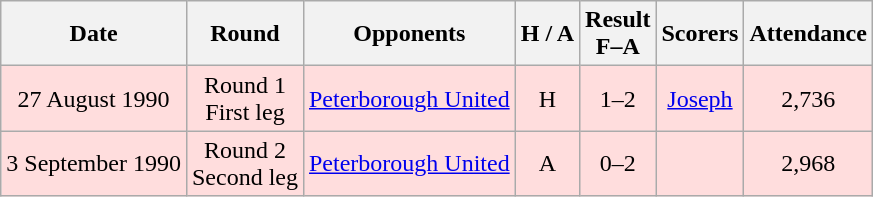<table class="wikitable" style="text-align:center">
<tr>
<th>Date</th>
<th>Round</th>
<th>Opponents</th>
<th>H / A</th>
<th>Result<br>F–A</th>
<th>Scorers</th>
<th>Attendance</th>
</tr>
<tr bgcolor="#ffdddd">
<td>27 August 1990</td>
<td>Round 1<br>First leg</td>
<td><a href='#'>Peterborough United</a></td>
<td>H</td>
<td>1–2</td>
<td><a href='#'>Joseph</a></td>
<td>2,736</td>
</tr>
<tr bgcolor="#ffdddd">
<td>3 September 1990</td>
<td>Round 2<br>Second leg</td>
<td><a href='#'>Peterborough United</a></td>
<td>A</td>
<td>0–2</td>
<td> </td>
<td>2,968</td>
</tr>
</table>
